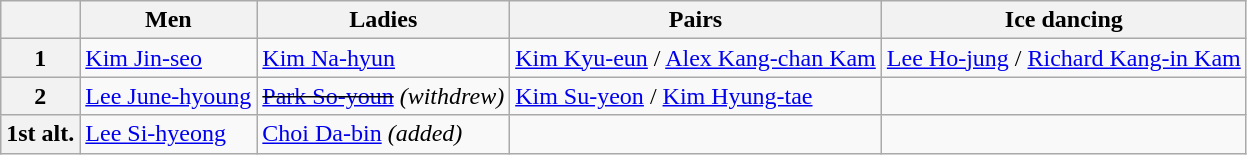<table class="wikitable">
<tr>
<th></th>
<th>Men</th>
<th>Ladies</th>
<th>Pairs</th>
<th>Ice dancing</th>
</tr>
<tr>
<th>1</th>
<td><a href='#'>Kim Jin-seo</a></td>
<td><a href='#'>Kim Na-hyun</a></td>
<td><a href='#'>Kim Kyu-eun</a> / <a href='#'>Alex Kang-chan Kam</a></td>
<td><a href='#'>Lee Ho-jung</a> / <a href='#'>Richard Kang-in Kam</a></td>
</tr>
<tr>
<th>2</th>
<td><a href='#'>Lee June-hyoung</a></td>
<td><s><a href='#'>Park So-youn</a></s> <em>(withdrew)</em></td>
<td><a href='#'>Kim Su-yeon</a> / <a href='#'>Kim Hyung-tae</a></td>
<td></td>
</tr>
<tr>
<th>1st alt.</th>
<td><a href='#'>Lee Si-hyeong</a></td>
<td><a href='#'>Choi Da-bin</a> <em>(added)</em></td>
<td></td>
<td></td>
</tr>
</table>
